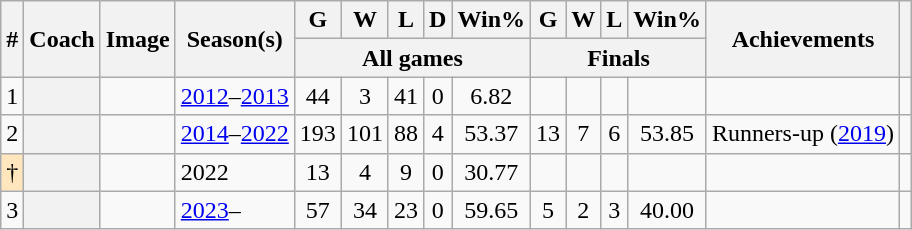<table class="wikitable plainrowheaders sortable" style="text-align: center">
<tr>
<th scope="col" rowspan=2>#</th>
<th scope="col" rowspan=2>Coach</th>
<th scope="col" class="unsortable" rowspan=2>Image</th>
<th scope="col" rowspan=2>Season(s)</th>
<th scope="col">G</th>
<th scope="col">W</th>
<th scope="col">L</th>
<th scope="col">D</th>
<th scope="col">Win%</th>
<th scope="col">G</th>
<th scope="col">W</th>
<th scope="col">L</th>
<th scope="col">Win%</th>
<th scope="col" class="unsortable" rowspan=2>Achievements</th>
<th scope="col" class="unsortable" rowspan=2></th>
</tr>
<tr>
<th scope="col" colspan=5>All games</th>
<th scope="col" colspan=4>Finals</th>
</tr>
<tr>
<td>1</td>
<th scope="row"></th>
<td></td>
<td align="left"><a href='#'>2012</a>–<a href='#'>2013</a></td>
<td>44</td>
<td>3</td>
<td>41</td>
<td>0</td>
<td>6.82</td>
<td></td>
<td></td>
<td></td>
<td></td>
<td style="text-align:left;"></td>
<td></td>
</tr>
<tr>
<td>2</td>
<th scope="row"></th>
<td></td>
<td align="left"><a href='#'>2014</a>–<a href='#'>2022</a></td>
<td>193</td>
<td>101</td>
<td>88</td>
<td>4</td>
<td>53.37</td>
<td>13</td>
<td>7</td>
<td>6</td>
<td>53.85</td>
<td style="text-align:left;">Runners-up (<a href='#'>2019</a>)</td>
<td></td>
</tr>
<tr>
<td style="background-color:#ffe6bd">†</td>
<th scope="row"><em></em></th>
<td></td>
<td align="left">2022</td>
<td>13</td>
<td>4</td>
<td>9</td>
<td>0</td>
<td>30.77</td>
<td></td>
<td></td>
<td></td>
<td></td>
<td style="text-align:left;"></td>
<td></td>
</tr>
<tr>
<td>3</td>
<th scope="row"></th>
<td></td>
<td align="left"><a href='#'>2023</a>–</td>
<td>57</td>
<td>34</td>
<td>23</td>
<td>0</td>
<td>59.65</td>
<td>5</td>
<td>2</td>
<td>3</td>
<td>40.00</td>
<td style="text-align:left;"></td>
<td></td>
</tr>
</table>
